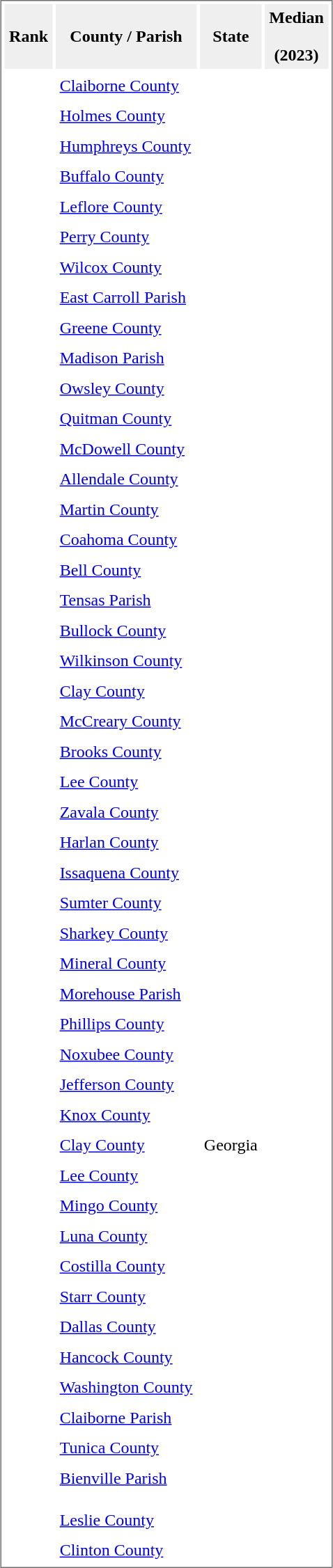<table class="toccolours sortable" clear="both" align="center" cellpadding="4" cellspacing="3" style="border: 1px solid #707070;">
<tr bgcolor=#efefef>
<th>Rank</th>
<th>County / Parish</th>
<th>State</th>
<th>Median<br><br>(2023)</th>
</tr>
<tr>
<td></td>
<td><a href='#'>Claiborne County</a></td>
<td></td>
<td></td>
</tr>
<tr>
<td></td>
<td><a href='#'>Holmes County</a></td>
<td></td>
<td></td>
</tr>
<tr>
<td></td>
<td><a href='#'>Humphreys County</a></td>
<td></td>
<td></td>
</tr>
<tr>
<td></td>
<td><a href='#'>Buffalo County</a></td>
<td></td>
<td></td>
</tr>
<tr>
<td></td>
<td><a href='#'>Leflore County</a></td>
<td></td>
<td></td>
</tr>
<tr>
<td></td>
<td><a href='#'>Perry County</a></td>
<td></td>
<td></td>
</tr>
<tr>
<td></td>
<td><a href='#'>Wilcox County</a></td>
<td></td>
<td></td>
</tr>
<tr>
<td></td>
<td><a href='#'>East Carroll Parish</a></td>
<td></td>
<td></td>
</tr>
<tr>
<td></td>
<td><a href='#'>Greene County</a></td>
<td></td>
<td></td>
</tr>
<tr>
<td></td>
<td><a href='#'>Madison Parish</a></td>
<td></td>
<td></td>
</tr>
<tr>
<td></td>
<td><a href='#'>Owsley County</a></td>
<td></td>
<td></td>
</tr>
<tr>
<td></td>
<td><a href='#'>Quitman County</a></td>
<td></td>
<td></td>
</tr>
<tr>
<td></td>
<td><a href='#'>McDowell County</a></td>
<td></td>
<td></td>
</tr>
<tr>
<td></td>
<td><a href='#'>Allendale County</a></td>
<td></td>
<td></td>
</tr>
<tr>
<td></td>
<td><a href='#'>Martin County</a></td>
<td></td>
<td></td>
</tr>
<tr>
<td></td>
<td><a href='#'>Coahoma County</a></td>
<td></td>
<td></td>
</tr>
<tr>
<td></td>
<td><a href='#'>Bell County</a></td>
<td></td>
<td></td>
</tr>
<tr>
<td></td>
<td><a href='#'>Tensas Parish</a></td>
<td></td>
<td></td>
</tr>
<tr>
<td></td>
<td><a href='#'>Bullock County</a></td>
<td></td>
<td></td>
</tr>
<tr>
<td></td>
<td><a href='#'>Wilkinson County</a></td>
<td></td>
<td></td>
</tr>
<tr>
<td></td>
<td><a href='#'>Clay County</a></td>
<td></td>
<td></td>
</tr>
<tr>
<td></td>
<td><a href='#'>McCreary County</a></td>
<td></td>
<td></td>
</tr>
<tr>
<td></td>
<td><a href='#'>Brooks County</a></td>
<td></td>
<td></td>
</tr>
<tr>
<td></td>
<td><a href='#'>Lee County</a></td>
<td></td>
<td></td>
</tr>
<tr>
<td></td>
<td><a href='#'>Zavala County</a></td>
<td></td>
<td></td>
</tr>
<tr>
<td></td>
<td><a href='#'>Harlan County</a></td>
<td></td>
<td></td>
</tr>
<tr>
<td></td>
<td><a href='#'>Issaquena County</a></td>
<td></td>
<td></td>
</tr>
<tr>
<td></td>
<td><a href='#'>Sumter County</a></td>
<td></td>
<td></td>
</tr>
<tr>
<td></td>
<td><a href='#'>Sharkey County</a></td>
<td></td>
<td></td>
</tr>
<tr>
<td></td>
<td><a href='#'>Mineral County</a></td>
<td></td>
<td></td>
</tr>
<tr>
<td></td>
<td><a href='#'>Morehouse Parish</a></td>
<td></td>
<td></td>
</tr>
<tr>
<td></td>
<td><a href='#'>Phillips County</a></td>
<td></td>
<td></td>
</tr>
<tr>
<td></td>
<td><a href='#'>Noxubee County</a></td>
<td></td>
<td></td>
</tr>
<tr>
<td></td>
<td><a href='#'>Jefferson County</a></td>
<td></td>
<td></td>
</tr>
<tr>
<td></td>
<td><a href='#'>Knox County</a></td>
<td></td>
<td></td>
</tr>
<tr>
<td></td>
<td><a href='#'>Clay County</a></td>
<td> Georgia</td>
<td></td>
</tr>
<tr>
<td></td>
<td><a href='#'>Lee County</a></td>
<td></td>
<td></td>
</tr>
<tr>
<td></td>
<td><a href='#'>Mingo County</a></td>
<td></td>
<td></td>
</tr>
<tr>
<td></td>
<td><a href='#'>Luna County</a></td>
<td></td>
<td></td>
</tr>
<tr>
<td></td>
<td><a href='#'>Costilla County</a></td>
<td></td>
<td></td>
</tr>
<tr>
<td></td>
<td><a href='#'>Starr County</a></td>
<td></td>
<td></td>
</tr>
<tr>
<td></td>
<td><a href='#'>Dallas County</a></td>
<td></td>
<td></td>
</tr>
<tr>
<td></td>
<td><a href='#'>Hancock County</a></td>
<td></td>
<td></td>
</tr>
<tr>
<td></td>
<td><a href='#'>Washington County</a></td>
<td></td>
<td></td>
</tr>
<tr>
<td></td>
<td><a href='#'>Claiborne Parish</a></td>
<td></td>
<td></td>
</tr>
<tr>
<td></td>
<td><a href='#'>Tunica County</a></td>
<td></td>
<td></td>
</tr>
<tr>
<td></td>
<td><a href='#'>Bienville Parish</a></td>
<td></td>
<td></td>
</tr>
<tr>
<td></td>
<td></td>
<td></td>
<td></td>
</tr>
<tr>
<td></td>
<td><a href='#'>Leslie County</a></td>
<td></td>
<td></td>
</tr>
<tr>
<td></td>
<td><a href='#'>Clinton County</a></td>
<td></td>
<td></td>
</tr>
</table>
